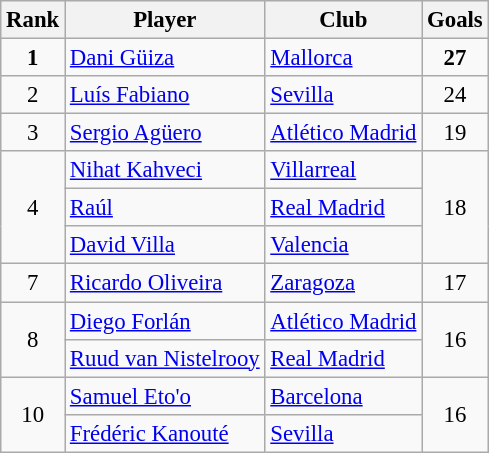<table class="wikitable sortable" style="font-size: 95%;">
<tr>
<th>Rank</th>
<th>Player</th>
<th>Club</th>
<th>Goals</th>
</tr>
<tr>
<td style="text-align:center"><strong>1</strong></td>
<td> <a href='#'>Dani Güiza</a></td>
<td><a href='#'>Mallorca</a></td>
<td style="text-align:center"><strong>27</strong></td>
</tr>
<tr>
<td style="text-align:center">2</td>
<td> <a href='#'>Luís Fabiano</a></td>
<td><a href='#'>Sevilla</a></td>
<td style="text-align:center">24</td>
</tr>
<tr>
<td style="text-align:center">3</td>
<td> <a href='#'>Sergio Agüero</a></td>
<td><a href='#'>Atlético Madrid</a></td>
<td style="text-align:center">19</td>
</tr>
<tr>
<td rowspan="3" style="text-align:center">4</td>
<td> <a href='#'>Nihat Kahveci</a></td>
<td><a href='#'>Villarreal</a></td>
<td rowspan="3" style="text-align:center">18</td>
</tr>
<tr>
<td> <a href='#'>Raúl</a></td>
<td><a href='#'>Real Madrid</a></td>
</tr>
<tr>
<td> <a href='#'>David Villa</a></td>
<td><a href='#'>Valencia</a></td>
</tr>
<tr>
<td style="text-align:center">7</td>
<td> <a href='#'>Ricardo Oliveira</a></td>
<td><a href='#'>Zaragoza</a></td>
<td style="text-align:center">17</td>
</tr>
<tr>
<td rowspan="2" style="text-align:center">8</td>
<td> <a href='#'>Diego Forlán</a></td>
<td><a href='#'>Atlético Madrid</a></td>
<td rowspan="2" style="text-align:center">16</td>
</tr>
<tr>
<td> <a href='#'>Ruud van Nistelrooy</a></td>
<td><a href='#'>Real Madrid</a></td>
</tr>
<tr>
<td rowspan="2" style="text-align:center">10</td>
<td> <a href='#'>Samuel Eto'o</a></td>
<td><a href='#'>Barcelona</a></td>
<td rowspan="2" style="text-align:center">16</td>
</tr>
<tr>
<td> <a href='#'>Frédéric Kanouté</a></td>
<td><a href='#'>Sevilla</a></td>
</tr>
</table>
